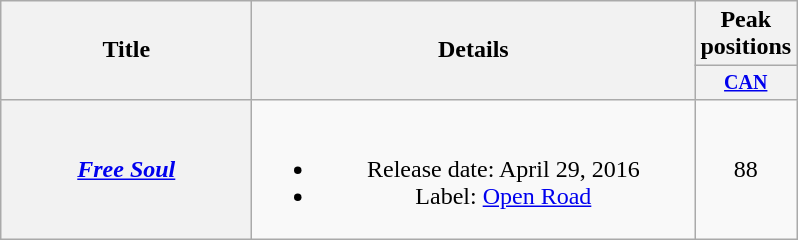<table class="wikitable plainrowheaders" style="text-align:center;">
<tr>
<th rowspan="2" style="width:10em;">Title</th>
<th rowspan="2" style="width:18em;">Details</th>
<th>Peak<br>positions</th>
</tr>
<tr style="font-size:smaller;">
<th><a href='#'>CAN</a><br></th>
</tr>
<tr>
<th scope="row"><em><a href='#'>Free Soul</a></em></th>
<td><br><ul><li>Release date: April 29, 2016</li><li>Label: <a href='#'>Open Road</a></li></ul></td>
<td>88</td>
</tr>
</table>
